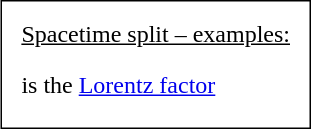<table style="margin:0 1em 1em; text-align:left; border:1px solid black; padding:10px; float:right;">
<tr>
<td><u>Spacetime split – examples:</u></td>
</tr>
<tr>
<td></td>
</tr>
<tr>
<td></td>
</tr>
<tr>
<td></td>
</tr>
<tr>
<td> is the <a href='#'>Lorentz factor</a></td>
</tr>
<tr>
</tr>
<tr>
<td></td>
</tr>
</table>
